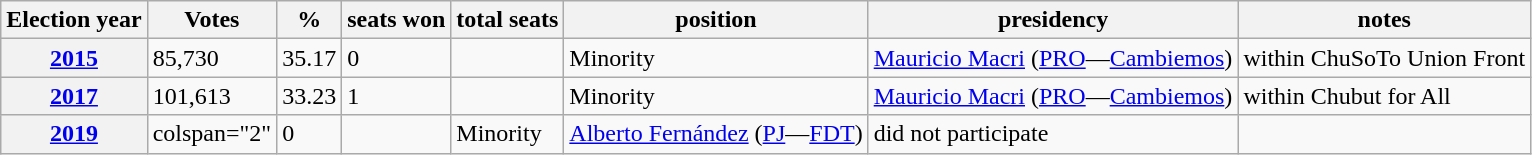<table class="wikitable">
<tr>
<th>Election year</th>
<th>Votes</th>
<th>%</th>
<th>seats won</th>
<th>total seats</th>
<th>position</th>
<th>presidency</th>
<th>notes</th>
</tr>
<tr>
<th><a href='#'>2015</a></th>
<td>85,730</td>
<td>35.17</td>
<td>0</td>
<td></td>
<td>Minority</td>
<td><a href='#'>Mauricio Macri</a> (<a href='#'>PRO</a>—<a href='#'>Cambiemos</a>)</td>
<td>within ChuSoTo Union Front</td>
</tr>
<tr>
<th><a href='#'>2017</a></th>
<td>101,613</td>
<td>33.23</td>
<td>1</td>
<td></td>
<td>Minority</td>
<td><a href='#'>Mauricio Macri</a> (<a href='#'>PRO</a>—<a href='#'>Cambiemos</a>)</td>
<td>within Chubut for All</td>
</tr>
<tr>
<th><a href='#'>2019</a></th>
<td>colspan="2" </td>
<td>0</td>
<td></td>
<td>Minority</td>
<td><a href='#'>Alberto Fernández</a> (<a href='#'>PJ</a>—<a href='#'>FDT</a>)</td>
<td>did not participate</td>
</tr>
</table>
